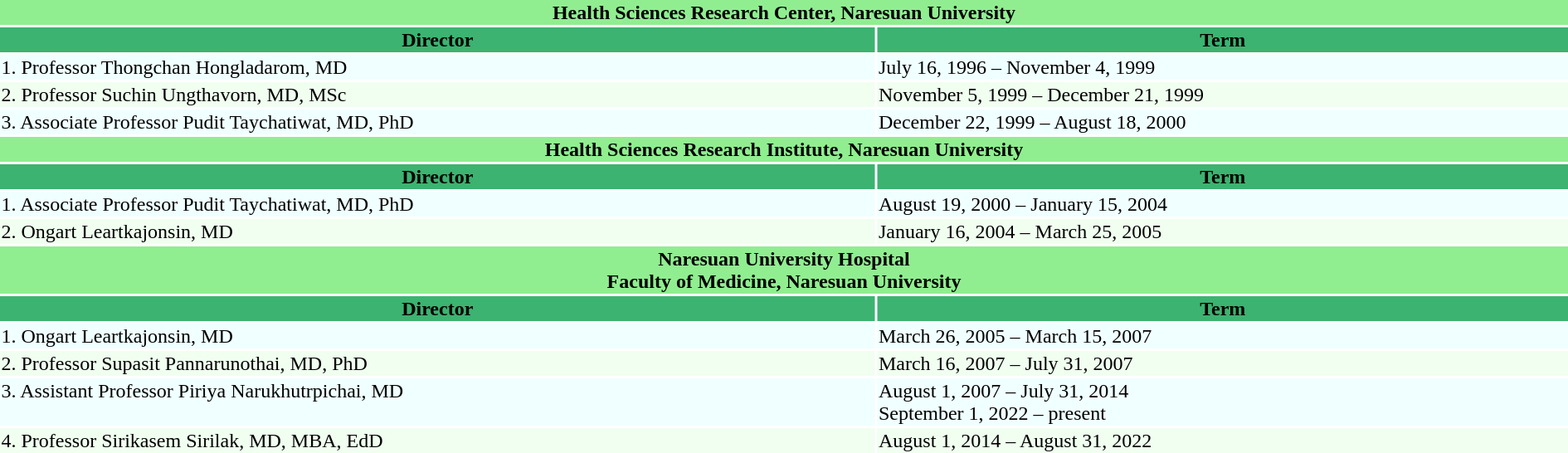<table class="toccolours" width=100%>
<tr>
<td colspan="2" style="background: #90ee90" align="center"><strong>Health Sciences Research Center, Naresuan University</strong></td>
</tr>
<tr>
<th style="background: #3cb371">Director</th>
<th style="background: #3cb371">Term</th>
</tr>
<tr>
<td valign="top" style="background: #f0ffff">1. Professor Thongchan Hongladarom, MD</td>
<td valign="top" style="background: #f0ffff">July 16, 1996 – November 4, 1999</td>
</tr>
<tr>
<td valign="top" style="background: #f0fff0">2.  Professor Suchin Ungthavorn, MD, MSc</td>
<td valign="top" style="background: #f0fff0">November 5, 1999 – December 21, 1999</td>
</tr>
<tr>
<td valign="top" style="background: #f0ffff">3. Associate Professor Pudit Taychatiwat, MD, PhD</td>
<td valign="top" style="background: #f0ffff">December 22, 1999 – August 18, 2000</td>
</tr>
<tr>
<td colspan="2" style="background: #90ee90" align="center"><strong>Health Sciences Research Institute, Naresuan University</strong></td>
</tr>
<tr>
<th style="background: #3cb371">Director</th>
<th style="background: #3cb371">Term</th>
</tr>
<tr>
<td valign="top" style="background: #f0ffff">1. Associate Professor Pudit Taychatiwat, MD, PhD</td>
<td valign="top" style="background: #f0ffff">August 19, 2000 – January 15, 2004</td>
</tr>
<tr>
<td valign="top" style="background: #f0fff0">2. Ongart Leartkajonsin, MD</td>
<td valign="top" style="background: #f0fff0">January 16, 2004 – March 25, 2005</td>
</tr>
<tr>
<td colspan="2" style="background: #90ee90" align="center"><strong>Naresuan University Hospital<br> Faculty of Medicine, Naresuan University</strong></td>
</tr>
<tr>
<th style="background: #3cb371">Director</th>
<th style="background: #3cb371">Term</th>
</tr>
<tr>
<td valign="top" style="background: #f0ffff">1. Ongart Leartkajonsin, MD</td>
<td valign="top" style="background: #f0ffff">March 26, 2005 – March 15, 2007</td>
</tr>
<tr>
<td valign="top" style="background: #f0fff0">2. Professor Supasit Pannarunothai, MD, PhD</td>
<td valign="top" style="background: #f0fff0">March 16, 2007 – July 31, 2007</td>
</tr>
<tr>
<td valign="top" style="background: #f0ffff">3. Assistant Professor Piriya Narukhutrpichai, MD</td>
<td valign="top" style="background: #f0ffff">August 1, 2007 – July 31, 2014 <br> September 1, 2022 – present</td>
</tr>
<tr>
<td valign="top" style="background: #f0fff0">4. Professor Sirikasem Sirilak, MD, MBA, EdD</td>
<td valign="top" style="background: #f0fff0">August 1, 2014 – August 31, 2022</td>
</tr>
<tr>
</tr>
</table>
